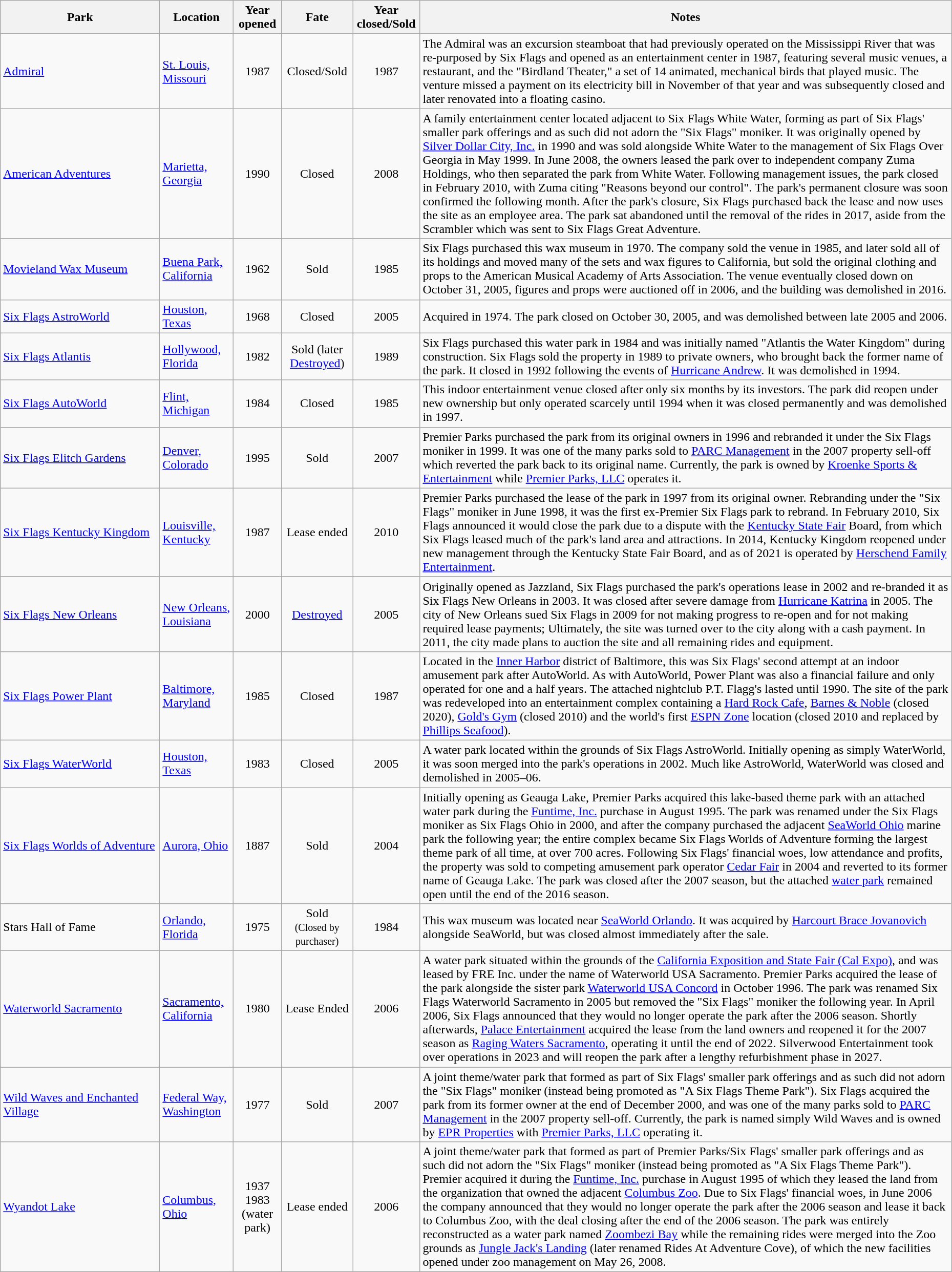<table class="wikitable sortable" style="width:98%;">
<tr>
<th style="width:200px;">Park</th>
<th>Location</th>
<th>Year opened</th>
<th>Fate</th>
<th>Year closed/Sold</th>
<th>Notes</th>
</tr>
<tr>
<td><a href='#'>Admiral</a></td>
<td><a href='#'>St. Louis, Missouri</a></td>
<td style="text-align:center">1987</td>
<td style="text-align:center">Closed/Sold</td>
<td style="text-align:center">1987</td>
<td>The Admiral was an excursion steamboat that had previously operated on the Mississippi River that was re-purposed by Six Flags and opened as an entertainment center in 1987, featuring several music venues, a restaurant, and the "Birdland Theater," a set of 14 animated, mechanical birds that played music. The venture missed a payment on its electricity bill in November of that year and was subsequently closed and later renovated into a floating casino.</td>
</tr>
<tr>
<td><a href='#'>American Adventures</a></td>
<td><a href='#'>Marietta, Georgia</a></td>
<td style="text-align:center">1990</td>
<td style="text-align:center">Closed</td>
<td style="text-align:center">2008</td>
<td>A family entertainment center located adjacent to Six Flags White Water, forming as part of Six Flags' smaller park offerings and as such did not adorn the "Six Flags" moniker. It was originally opened by <a href='#'>Silver Dollar City, Inc.</a> in 1990 and was sold alongside White Water to the management of Six Flags Over Georgia in May 1999. In June 2008, the owners leased the park over to independent company Zuma Holdings, who then separated the park from White Water. Following management issues, the park closed in February 2010, with Zuma citing "Reasons beyond our control". The park's permanent closure was soon confirmed the following month. After the park's closure, Six Flags purchased back the lease and now uses the site as an employee area. The park sat abandoned until the removal of the rides in 2017, aside from the Scrambler which was sent to Six Flags Great Adventure.</td>
</tr>
<tr>
<td><a href='#'>Movieland Wax Museum</a></td>
<td><a href='#'>Buena Park, California</a></td>
<td style="text-align:center">1962</td>
<td style="text-align:center">Sold</td>
<td style="text-align:center">1985</td>
<td>Six Flags purchased this wax museum in 1970. The company sold the venue in 1985, and later sold all of its holdings and moved many of the sets and wax figures to California, but sold the original clothing and props to the American Musical Academy of Arts Association. The venue eventually closed down on October 31, 2005, figures and props were auctioned off in 2006, and the building was demolished in 2016.</td>
</tr>
<tr>
<td><a href='#'>Six Flags AstroWorld</a></td>
<td><a href='#'>Houston, Texas</a></td>
<td style="text-align:center">1968</td>
<td style="text-align:center">Closed</td>
<td style="text-align:center">2005</td>
<td>Acquired in 1974. The park closed on October 30, 2005, and was demolished between late 2005 and 2006.</td>
</tr>
<tr>
<td><a href='#'>Six Flags Atlantis</a></td>
<td><a href='#'>Hollywood, Florida</a></td>
<td style="text-align:center">1982</td>
<td style="text-align:center">Sold (later <a href='#'>Destroyed</a>)</td>
<td style="text-align:center">1989</td>
<td>Six Flags purchased this water park in 1984 and was initially named "Atlantis the Water Kingdom" during construction. Six Flags sold the property in 1989 to private owners, who brought back the former name of the park. It closed in 1992 following the events of <a href='#'>Hurricane Andrew</a>. It was demolished in 1994.</td>
</tr>
<tr>
<td><a href='#'>Six Flags AutoWorld</a></td>
<td><a href='#'>Flint, Michigan</a></td>
<td style="text-align:center">1984</td>
<td style="text-align:center">Closed</td>
<td style="text-align:center">1985</td>
<td>This indoor entertainment venue closed after only six months by its investors. The park did reopen under new ownership but only operated scarcely until 1994 when it was closed permanently and was demolished in 1997.</td>
</tr>
<tr>
<td><a href='#'>Six Flags Elitch Gardens</a></td>
<td><a href='#'>Denver, Colorado</a></td>
<td style="text-align:center">1995</td>
<td style="text-align:center">Sold</td>
<td style="text-align:center">2007</td>
<td>Premier Parks purchased the park from its original owners in 1996 and rebranded it under the Six Flags moniker in 1999. It was one of the many parks sold to <a href='#'>PARC Management</a> in the 2007 property sell-off which reverted the park back to its original name. Currently, the park is owned by <a href='#'>Kroenke Sports & Entertainment</a> while <a href='#'>Premier Parks, LLC</a> operates it.</td>
</tr>
<tr>
<td><a href='#'>Six Flags Kentucky Kingdom</a></td>
<td><a href='#'>Louisville, Kentucky</a></td>
<td style="text-align:center">1987</td>
<td style="text-align:center">Lease ended</td>
<td style="text-align:center">2010</td>
<td>Premier Parks purchased the lease of the park in 1997 from its original owner. Rebranding under the "Six Flags" moniker in June 1998, it was the first ex-Premier Six Flags park to rebrand. In February 2010, Six Flags announced it would close the park due to a dispute with the <a href='#'>Kentucky State Fair</a> Board, from which Six Flags leased much of the park's land area and attractions. In 2014, Kentucky Kingdom reopened under new management through the Kentucky State Fair Board, and as of 2021 is operated by <a href='#'>Herschend Family Entertainment</a>.</td>
</tr>
<tr>
<td><a href='#'>Six Flags New Orleans</a></td>
<td><a href='#'>New Orleans, Louisiana</a></td>
<td style="text-align:center">2000</td>
<td style="text-align:center"><a href='#'>Destroyed</a></td>
<td style="text-align:center">2005</td>
<td>Originally opened as Jazzland, Six Flags purchased the park's operations lease in 2002 and re-branded it as Six Flags New Orleans in 2003. It was closed after severe damage from <a href='#'>Hurricane Katrina</a> in 2005. The city of New Orleans sued Six Flags in 2009 for not making progress to re-open and for not making required lease payments; Ultimately, the site was turned over to the city along with a cash payment. In 2011, the city made plans to auction the site and all remaining rides and equipment.</td>
</tr>
<tr>
<td><a href='#'>Six Flags Power Plant</a></td>
<td><a href='#'>Baltimore, Maryland</a></td>
<td style="text-align:center">1985</td>
<td style="text-align:center">Closed</td>
<td style="text-align:center">1987</td>
<td>Located in the <a href='#'>Inner Harbor</a> district of Baltimore, this was Six Flags' second attempt at an indoor amusement park after AutoWorld. As with AutoWorld, Power Plant was also a financial failure and only operated for one and a half years. The attached nightclub P.T. Flagg's lasted until 1990. The site of the park was redeveloped into an entertainment complex containing a <a href='#'>Hard Rock Cafe</a>, <a href='#'>Barnes & Noble</a> (closed 2020), <a href='#'>Gold's Gym</a> (closed 2010) and the world's first <a href='#'>ESPN Zone</a> location (closed 2010 and replaced by <a href='#'>Phillips Seafood</a>).</td>
</tr>
<tr>
<td><a href='#'>Six Flags WaterWorld</a></td>
<td><a href='#'>Houston, Texas</a></td>
<td style="text-align:center">1983</td>
<td style="text-align:center">Closed</td>
<td style="text-align:center">2005</td>
<td>A water park located within the grounds of Six Flags AstroWorld. Initially opening as simply WaterWorld, it was soon merged into the park's operations in 2002. Much like AstroWorld, WaterWorld was closed and demolished in 2005–06.</td>
</tr>
<tr>
<td><a href='#'>Six Flags Worlds of Adventure</a></td>
<td><a href='#'>Aurora, Ohio</a></td>
<td style="text-align:center">1887</td>
<td style="text-align:center">Sold</td>
<td style="text-align:center">2004</td>
<td>Initially opening as Geauga Lake, Premier Parks acquired this lake-based theme park with an attached water park during the <a href='#'>Funtime, Inc.</a> purchase in August 1995. The park was renamed under the Six Flags moniker as Six Flags Ohio in 2000, and after the company purchased the adjacent <a href='#'>SeaWorld Ohio</a> marine park the following year; the entire complex became Six Flags Worlds of Adventure forming the largest theme park of all time, at over 700 acres. Following Six Flags' financial woes, low attendance and profits, the property was sold to competing amusement park operator <a href='#'>Cedar Fair</a> in 2004 and reverted to its former name of Geauga Lake. The park was closed after the 2007 season, but the attached <a href='#'>water park</a> remained open until the end of the 2016 season.</td>
</tr>
<tr>
<td>Stars Hall of Fame</td>
<td><a href='#'>Orlando, Florida</a></td>
<td style="text-align:center">1975</td>
<td style="text-align:center">Sold<br><small>(Closed by purchaser)</small></td>
<td style="text-align:center">1984</td>
<td>This wax museum was located near <a href='#'>SeaWorld Orlando</a>. It was acquired by <a href='#'>Harcourt Brace Jovanovich</a> alongside SeaWorld, but was closed almost immediately after the sale.</td>
</tr>
<tr>
<td><a href='#'>Waterworld Sacramento</a></td>
<td><a href='#'>Sacramento, California</a></td>
<td style="text-align:center">1980</td>
<td style="text-align:center">Lease Ended</td>
<td style="text-align:center">2006</td>
<td>A water park situated within the grounds of the <a href='#'>California Exposition and State Fair (Cal Expo)</a>, and was leased by FRE Inc. under the name of Waterworld USA Sacramento. Premier Parks acquired the lease of the park alongside the sister park <a href='#'>Waterworld USA Concord</a> in October 1996. The park was renamed Six Flags Waterworld Sacramento in 2005 but removed the "Six Flags" moniker the following year. In April 2006, Six Flags announced that they would no longer operate the park after the 2006 season. Shortly afterwards, <a href='#'>Palace Entertainment</a> acquired the lease from the land owners and reopened it for the 2007 season as <a href='#'>Raging Waters Sacramento</a>, operating it until the end of 2022. Silverwood Entertainment took over operations in 2023 and will reopen the park after a lengthy refurbishment phase in 2027.</td>
</tr>
<tr>
<td><a href='#'>Wild Waves and Enchanted Village</a></td>
<td><a href='#'>Federal Way, Washington</a></td>
<td style="text-align:center">1977</td>
<td style="text-align:center">Sold</td>
<td style="text-align:center">2007</td>
<td>A joint theme/water park that formed as part of Six Flags' smaller park offerings and as such did not adorn the "Six Flags" moniker (instead being promoted as "A Six Flags Theme Park"). Six Flags acquired the park from its former owner at the end of December 2000, and was one of the many parks sold to <a href='#'>PARC Management</a> in the 2007 property sell-off. Currently, the park is named simply Wild Waves and is owned by <a href='#'>EPR Properties</a> with <a href='#'>Premier Parks, LLC</a> operating it.</td>
</tr>
<tr>
<td><a href='#'>Wyandot Lake</a></td>
<td><a href='#'>Columbus, Ohio</a></td>
<td style="text-align:center">1937<br>1983 (water park)</td>
<td style="text-align:center">Lease ended</td>
<td style="text-align:center">2006</td>
<td>A joint theme/water park that formed as part of Premier Parks/Six Flags' smaller park offerings and as such did not adorn the "Six Flags" moniker (instead being promoted as "A Six Flags Theme Park"). Premier acquired it during the <a href='#'>Funtime, Inc.</a> purchase in August 1995 of which they leased the land from the organization that owned the adjacent <a href='#'>Columbus Zoo</a>. Due to Six Flags' financial woes, in June 2006 the company announced that they would no longer operate the park after the 2006 season and lease it back to Columbus Zoo, with the deal closing after the end of the 2006 season. The park was entirely reconstructed as a water park named <a href='#'>Zoombezi Bay</a> while the remaining rides were merged into the Zoo grounds as <a href='#'>Jungle Jack's Landing</a> (later renamed Rides At Adventure Cove), of which the new facilities opened under zoo management on May 26, 2008.</td>
</tr>
</table>
